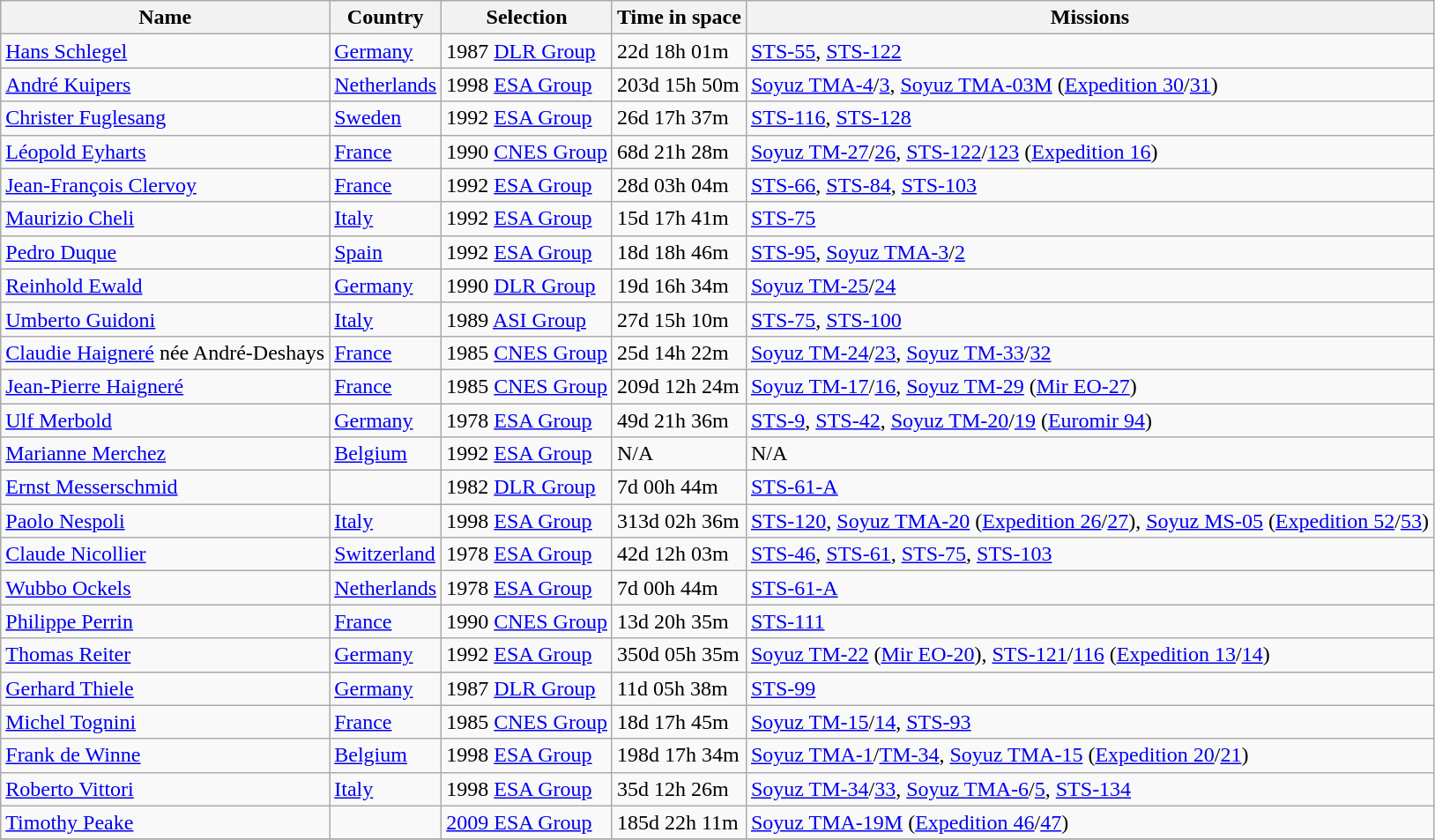<table class="wikitable sortable sticky-header" style="white-space:nowrap">
<tr>
<th>Name</th>
<th>Country</th>
<th>Selection</th>
<th>Time in space</th>
<th>Missions</th>
</tr>
<tr>
<td><a href='#'>Hans Schlegel</a></td>
<td> <a href='#'>Germany</a></td>
<td>1987 <a href='#'>DLR Group</a></td>
<td>22d 18h 01m</td>
<td><a href='#'>STS-55</a>, <a href='#'>STS-122</a></td>
</tr>
<tr>
<td><a href='#'>André Kuipers</a></td>
<td> <a href='#'>Netherlands</a></td>
<td>1998 <a href='#'>ESA Group</a></td>
<td>203d 15h 50m</td>
<td><a href='#'>Soyuz TMA-4</a>/<a href='#'>3</a>, <a href='#'>Soyuz TMA-03M</a> (<a href='#'>Expedition 30</a>/<a href='#'>31</a>)</td>
</tr>
<tr>
<td><a href='#'>Christer Fuglesang</a></td>
<td> <a href='#'>Sweden</a></td>
<td>1992 <a href='#'>ESA Group</a></td>
<td>26d 17h 37m</td>
<td><a href='#'>STS-116</a>, <a href='#'>STS-128</a></td>
</tr>
<tr>
<td><a href='#'>Léopold Eyharts</a></td>
<td> <a href='#'>France</a></td>
<td>1990 <a href='#'>CNES Group</a></td>
<td>68d 21h 28m</td>
<td><a href='#'>Soyuz TM-27</a>/<a href='#'>26</a>, <a href='#'>STS-122</a>/<a href='#'>123</a> (<a href='#'>Expedition 16</a>)</td>
</tr>
<tr>
<td><a href='#'>Jean-François Clervoy</a></td>
<td> <a href='#'>France</a></td>
<td>1992 <a href='#'>ESA Group</a></td>
<td>28d 03h 04m</td>
<td><a href='#'>STS-66</a>, <a href='#'>STS-84</a>, <a href='#'>STS-103</a></td>
</tr>
<tr>
<td><a href='#'>Maurizio Cheli</a></td>
<td> <a href='#'>Italy</a></td>
<td>1992 <a href='#'>ESA Group</a></td>
<td>15d 17h 41m</td>
<td><a href='#'>STS-75</a></td>
</tr>
<tr>
<td><a href='#'>Pedro Duque</a></td>
<td> <a href='#'>Spain</a></td>
<td>1992 <a href='#'>ESA Group</a></td>
<td>18d 18h 46m</td>
<td><a href='#'>STS-95</a>, <a href='#'>Soyuz TMA-3</a>/<a href='#'>2</a></td>
</tr>
<tr>
<td><a href='#'>Reinhold Ewald</a></td>
<td> <a href='#'>Germany</a></td>
<td>1990 <a href='#'>DLR Group</a></td>
<td>19d 16h 34m</td>
<td><a href='#'>Soyuz TM-25</a>/<a href='#'>24</a></td>
</tr>
<tr>
<td><a href='#'>Umberto Guidoni</a></td>
<td> <a href='#'>Italy</a></td>
<td>1989 <a href='#'>ASI Group</a></td>
<td>27d 15h 10m</td>
<td><a href='#'>STS-75</a>, <a href='#'>STS-100</a></td>
</tr>
<tr>
<td><a href='#'>Claudie Haigneré</a> née André-Deshays</td>
<td> <a href='#'>France</a></td>
<td>1985 <a href='#'>CNES Group</a></td>
<td>25d 14h 22m</td>
<td><a href='#'>Soyuz TM-24</a>/<a href='#'>23</a>, <a href='#'>Soyuz TM-33</a>/<a href='#'>32</a></td>
</tr>
<tr>
<td><a href='#'>Jean-Pierre Haigneré</a></td>
<td> <a href='#'>France</a></td>
<td>1985 <a href='#'>CNES Group</a></td>
<td>209d 12h 24m</td>
<td><a href='#'>Soyuz TM-17</a>/<a href='#'>16</a>, <a href='#'>Soyuz TM-29</a> (<a href='#'>Mir EO-27</a>)</td>
</tr>
<tr>
<td><a href='#'>Ulf Merbold</a></td>
<td> <a href='#'>Germany</a></td>
<td>1978 <a href='#'>ESA Group</a></td>
<td>49d 21h 36m</td>
<td><a href='#'>STS-9</a>, <a href='#'>STS-42</a>, <a href='#'>Soyuz TM-20</a>/<a href='#'>19</a> (<a href='#'>Euromir 94</a>)</td>
</tr>
<tr>
<td><a href='#'>Marianne Merchez</a></td>
<td> <a href='#'>Belgium</a></td>
<td>1992 <a href='#'>ESA Group</a></td>
<td>N/A</td>
<td>N/A</td>
</tr>
<tr>
<td><a href='#'>Ernst Messerschmid</a></td>
<td></td>
<td>1982 <a href='#'>DLR Group</a></td>
<td>7d 00h 44m</td>
<td><a href='#'>STS-61-A</a></td>
</tr>
<tr>
<td><a href='#'>Paolo Nespoli</a></td>
<td> <a href='#'>Italy</a></td>
<td>1998 <a href='#'>ESA Group</a></td>
<td>313d 02h 36m</td>
<td><a href='#'>STS-120</a>, <a href='#'>Soyuz TMA-20</a> (<a href='#'>Expedition 26</a>/<a href='#'>27</a>), <a href='#'>Soyuz MS-05</a> (<a href='#'>Expedition 52</a>/<a href='#'>53</a>)</td>
</tr>
<tr>
<td><a href='#'>Claude Nicollier</a></td>
<td> <a href='#'>Switzerland</a></td>
<td>1978 <a href='#'>ESA Group</a></td>
<td>42d 12h 03m</td>
<td><a href='#'>STS-46</a>, <a href='#'>STS-61</a>, <a href='#'>STS-75</a>, <a href='#'>STS-103</a></td>
</tr>
<tr>
<td><a href='#'>Wubbo Ockels</a></td>
<td> <a href='#'>Netherlands</a></td>
<td>1978 <a href='#'>ESA Group</a></td>
<td>7d 00h 44m</td>
<td><a href='#'>STS-61-A</a></td>
</tr>
<tr>
<td><a href='#'>Philippe Perrin</a></td>
<td> <a href='#'>France</a></td>
<td>1990 <a href='#'>CNES Group</a></td>
<td>13d 20h 35m</td>
<td><a href='#'>STS-111</a></td>
</tr>
<tr>
<td><a href='#'>Thomas Reiter</a></td>
<td> <a href='#'>Germany</a></td>
<td>1992 <a href='#'>ESA Group</a></td>
<td>350d 05h 35m</td>
<td><a href='#'>Soyuz TM-22</a> (<a href='#'>Mir EO-20</a>), <a href='#'>STS-121</a>/<a href='#'>116</a> (<a href='#'>Expedition 13</a>/<a href='#'>14</a>)</td>
</tr>
<tr>
<td><a href='#'>Gerhard Thiele</a></td>
<td> <a href='#'>Germany</a></td>
<td>1987 <a href='#'>DLR Group</a></td>
<td>11d 05h 38m</td>
<td><a href='#'>STS-99</a></td>
</tr>
<tr>
<td><a href='#'>Michel Tognini</a></td>
<td> <a href='#'>France</a></td>
<td>1985 <a href='#'>CNES Group</a></td>
<td>18d 17h 45m</td>
<td><a href='#'>Soyuz TM-15</a>/<a href='#'>14</a>, <a href='#'>STS-93</a></td>
</tr>
<tr>
<td><a href='#'>Frank de Winne</a></td>
<td> <a href='#'>Belgium</a></td>
<td>1998 <a href='#'>ESA Group</a></td>
<td>198d 17h 34m</td>
<td><a href='#'>Soyuz TMA-1</a>/<a href='#'>TM-34</a>, <a href='#'>Soyuz TMA-15</a> (<a href='#'>Expedition 20</a>/<a href='#'>21</a>)</td>
</tr>
<tr>
<td><a href='#'>Roberto Vittori</a></td>
<td> <a href='#'>Italy</a></td>
<td>1998 <a href='#'>ESA Group</a></td>
<td>35d 12h 26m</td>
<td><a href='#'>Soyuz TM-34</a>/<a href='#'>33</a>, <a href='#'>Soyuz TMA-6</a>/<a href='#'>5</a>, <a href='#'>STS-134</a></td>
</tr>
<tr>
<td><a href='#'>Timothy Peake</a></td>
<td></td>
<td><a href='#'>2009 ESA Group</a></td>
<td>185d 22h 11m</td>
<td><a href='#'>Soyuz TMA-19M</a> (<a href='#'>Expedition 46</a>/<a href='#'>47</a>)</td>
</tr>
<tr>
</tr>
</table>
